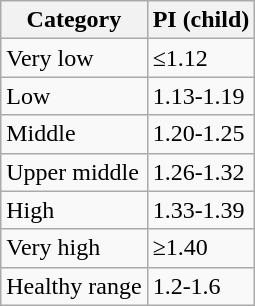<table class="wikitable">
<tr>
<th>Category</th>
<th>PI (child)</th>
</tr>
<tr>
<td>Very low</td>
<td>≤1.12</td>
</tr>
<tr>
<td>Low</td>
<td>1.13-1.19</td>
</tr>
<tr>
<td>Middle</td>
<td>1.20-1.25</td>
</tr>
<tr>
<td>Upper middle</td>
<td>1.26-1.32</td>
</tr>
<tr>
<td>High</td>
<td>1.33-1.39</td>
</tr>
<tr>
<td>Very high</td>
<td>≥1.40</td>
</tr>
<tr>
<td>Healthy range</td>
<td>1.2-1.6</td>
</tr>
</table>
